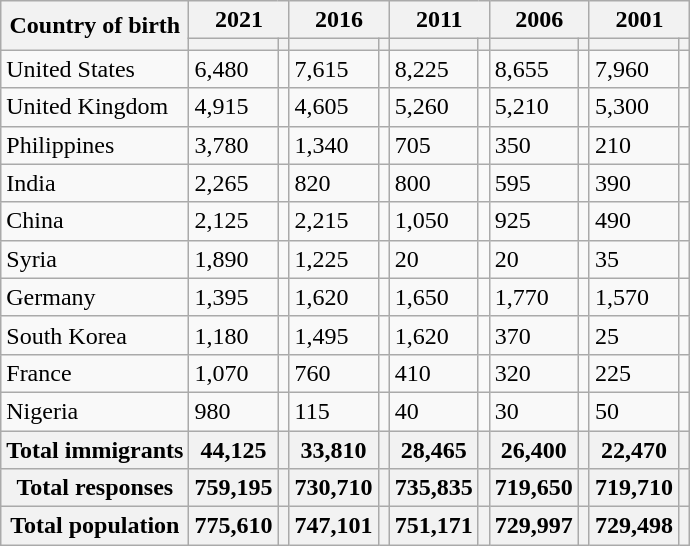<table class="wikitable sortable">
<tr>
<th rowspan="2">Country of birth</th>
<th colspan="2">2021</th>
<th colspan="2">2016</th>
<th colspan="2">2011</th>
<th colspan="2">2006</th>
<th colspan="2">2001</th>
</tr>
<tr>
<th><a href='#'></a></th>
<th></th>
<th></th>
<th></th>
<th></th>
<th></th>
<th></th>
<th></th>
<th></th>
<th></th>
</tr>
<tr>
<td>United States</td>
<td>6,480</td>
<td></td>
<td>7,615</td>
<td></td>
<td>8,225</td>
<td></td>
<td>8,655</td>
<td></td>
<td>7,960</td>
<td></td>
</tr>
<tr>
<td>United Kingdom</td>
<td>4,915</td>
<td></td>
<td>4,605</td>
<td></td>
<td>5,260</td>
<td></td>
<td>5,210</td>
<td></td>
<td>5,300</td>
<td></td>
</tr>
<tr>
<td>Philippines</td>
<td>3,780</td>
<td></td>
<td>1,340</td>
<td></td>
<td>705</td>
<td></td>
<td>350</td>
<td></td>
<td>210</td>
<td></td>
</tr>
<tr>
<td>India</td>
<td>2,265</td>
<td></td>
<td>820</td>
<td></td>
<td>800</td>
<td></td>
<td>595</td>
<td></td>
<td>390</td>
<td></td>
</tr>
<tr>
<td>China</td>
<td>2,125</td>
<td></td>
<td>2,215</td>
<td></td>
<td>1,050</td>
<td></td>
<td>925</td>
<td></td>
<td>490</td>
<td></td>
</tr>
<tr>
<td>Syria</td>
<td>1,890</td>
<td></td>
<td>1,225</td>
<td></td>
<td>20</td>
<td></td>
<td>20</td>
<td></td>
<td>35</td>
<td></td>
</tr>
<tr>
<td>Germany</td>
<td>1,395</td>
<td></td>
<td>1,620</td>
<td></td>
<td>1,650</td>
<td></td>
<td>1,770</td>
<td></td>
<td>1,570</td>
<td></td>
</tr>
<tr>
<td>South Korea</td>
<td>1,180</td>
<td></td>
<td>1,495</td>
<td></td>
<td>1,620</td>
<td></td>
<td>370</td>
<td></td>
<td>25</td>
<td></td>
</tr>
<tr>
<td>France</td>
<td>1,070</td>
<td></td>
<td>760</td>
<td></td>
<td>410</td>
<td></td>
<td>320</td>
<td></td>
<td>225</td>
<td></td>
</tr>
<tr>
<td>Nigeria</td>
<td>980</td>
<td></td>
<td>115</td>
<td></td>
<td>40</td>
<td></td>
<td>30</td>
<td></td>
<td>50</td>
<td></td>
</tr>
<tr>
<th>Total immigrants</th>
<th>44,125</th>
<th></th>
<th>33,810</th>
<th></th>
<th>28,465</th>
<th></th>
<th>26,400</th>
<th></th>
<th>22,470</th>
<th></th>
</tr>
<tr class="sortbottom">
<th>Total responses</th>
<th>759,195</th>
<th></th>
<th>730,710</th>
<th></th>
<th>735,835</th>
<th></th>
<th>719,650</th>
<th></th>
<th>719,710</th>
<th></th>
</tr>
<tr class="sortbottom">
<th>Total population</th>
<th>775,610</th>
<th></th>
<th>747,101</th>
<th></th>
<th>751,171</th>
<th></th>
<th>729,997</th>
<th></th>
<th>729,498</th>
<th></th>
</tr>
</table>
